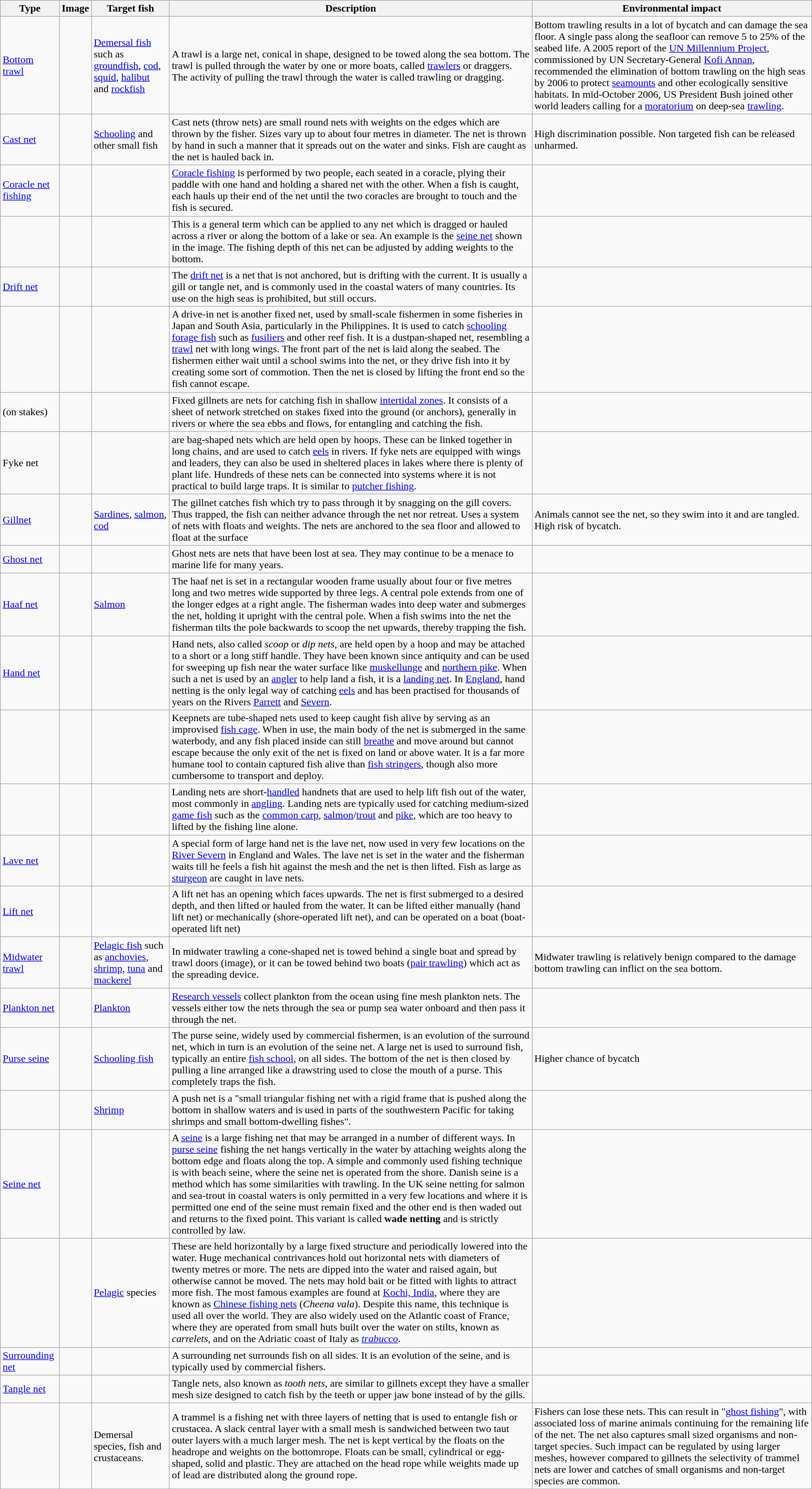<table class="wikitable sortable" style="width:100%;">
<tr>
<th>Type</th>
<th class="unsortable">Image</th>
<th>Target fish</th>
<th>Description</th>
<th>Environmental impact</th>
</tr>
<tr>
<td><a href='#'>Bottom trawl</a></td>
<td></td>
<td><a href='#'>Demersal fish</a> such as <a href='#'>groundfish</a>, <a href='#'>cod</a>, <a href='#'>squid</a>, <a href='#'>halibut</a> and <a href='#'>rockfish</a></td>
<td>A trawl is a large net, conical in shape, designed to be towed along the sea bottom. The trawl is pulled through the water by one or more boats, called <a href='#'>trawlers</a> or draggers. The activity of pulling the trawl through the water is called trawling or dragging.</td>
<td>Bottom trawling results in a lot of bycatch and can damage the sea floor. A single pass along the seafloor can remove 5 to 25% of the seabed life. A 2005 report of the <a href='#'>UN Millennium Project</a>, commissioned by UN Secretary-General <a href='#'>Kofi Annan</a>, recommended the elimination of bottom trawling on the high seas by 2006 to protect <a href='#'>seamounts</a> and other ecologically sensitive habitats. In mid-October 2006, US President Bush joined other world leaders calling for a <a href='#'>moratorium</a> on deep-sea <a href='#'>trawling</a>.</td>
</tr>
<tr>
<td><a href='#'>Cast net</a></td>
<td></td>
<td><a href='#'>Schooling</a> and other small fish</td>
<td>Cast nets (throw nets) are small round nets with weights on the edges which are thrown by the fisher. Sizes vary up to about four metres in diameter. The net is thrown by hand in such a manner that it spreads out on the water and sinks. Fish are caught as the net is hauled back in.</td>
<td>High discrimination possible. Non targeted fish can be released unharmed.</td>
</tr>
<tr>
<td><a href='#'>Coracle net fishing</a></td>
<td></td>
<td></td>
<td><a href='#'>Coracle fishing</a> is performed by two people, each seated in a coracle, plying their paddle with one hand and holding a shared net with the other. When a fish is caught, each hauls up their end of the net until the two coracles are brought to touch and the fish is secured.</td>
<td></td>
</tr>
<tr>
<td></td>
<td></td>
<td></td>
<td>This is a general term which can be applied to any net which is dragged or hauled across a river or along the bottom of a lake or sea. An example is the <a href='#'>seine net</a> shown in the image. The fishing depth of this net can be adjusted by adding weights to the bottom.</td>
<td></td>
</tr>
<tr>
<td><a href='#'>Drift net</a></td>
<td></td>
<td></td>
<td>The <a href='#'>drift net</a> is a net that is not anchored, but is drifting with the current. It is usually a gill or tangle net, and is commonly used in the coastal waters of many countries. Its use on the high seas is prohibited, but still occurs.</td>
<td></td>
</tr>
<tr>
<td></td>
<td></td>
<td></td>
<td>A drive-in net is another fixed net, used by small-scale fishermen in some fisheries in Japan and South Asia, particularly in the Philippines. It is used to catch <a href='#'>schooling</a> <a href='#'>forage fish</a> such as <a href='#'>fusiliers</a> and other reef fish. It is a dustpan-shaped net, resembling a <a href='#'>trawl</a> net with long wings. The front part of the net is laid along the seabed. The fishermen either wait until a school swims into the net, or they drive fish into it by creating some sort of commotion. Then the net is closed by lifting the front end so the fish cannot escape.</td>
<td></td>
</tr>
<tr>
<td> (on stakes)</td>
<td></td>
<td></td>
<td>Fixed gillnets are nets for catching fish in shallow <a href='#'>intertidal zones</a>. It consists of a sheet of network stretched on stakes fixed into the ground (or anchors), generally in rivers or where the sea ebbs and flows, for entangling and catching the fish.</td>
<td></td>
</tr>
<tr>
<td>Fyke net </td>
<td></td>
<td></td>
<td> are bag-shaped nets which are held open by hoops. These can be linked together in long chains, and are used to catch <a href='#'>eels</a> in rivers. If fyke nets are equipped with wings and leaders, they can also be used in sheltered places in lakes where there is plenty of plant life. Hundreds of these nets can be connected into systems where it is not practical to build large traps. It is similar to <a href='#'>putcher fishing</a>.</td>
<td></td>
</tr>
<tr>
<td><a href='#'>Gillnet</a></td>
<td></td>
<td><a href='#'>Sardines</a>, <a href='#'>salmon</a>, <a href='#'>cod</a></td>
<td>The gillnet catches fish which try to pass through it by snagging on the gill covers. Thus trapped, the fish can neither advance through the net nor retreat. Uses a system of nets with floats and weights. The nets are anchored to the sea floor and allowed to float at the surface</td>
<td>Animals cannot see the net, so they swim into it and are tangled. High risk of bycatch.</td>
</tr>
<tr>
<td><a href='#'>Ghost net</a></td>
<td></td>
<td></td>
<td>Ghost nets are nets that have been lost at sea. They may continue to be a menace to marine life for many years.</td>
<td></td>
</tr>
<tr>
<td><a href='#'>Haaf net</a></td>
<td></td>
<td><a href='#'>Salmon</a></td>
<td>The haaf net is set in a rectangular wooden frame usually about four or five metres long and two metres wide supported by three legs. A central pole extends from one of the longer edges at a right angle. The fisherman wades into deep water and submerges the net, holding it upright with the central pole. When a fish swims into the net the fisherman tilts the pole backwards to scoop the net upwards, thereby trapping the fish.</td>
<td></td>
</tr>
<tr>
<td><a href='#'>Hand net</a></td>
<td></td>
<td></td>
<td>Hand nets, also called <em>scoop</em> or <em>dip nets</em>, are held open by a hoop and may be attached to a short or a long stiff handle. They have been known since antiquity and can be used for sweeping up fish near the water surface like <a href='#'>muskellunge</a> and <a href='#'>northern pike</a>. When such a net is used by an <a href='#'>angler</a> to help land a fish, it is a <a href='#'>landing net</a>. In <a href='#'>England</a>, hand netting is the only legal way of catching <a href='#'>eels</a> and has been practised for thousands of years on the Rivers <a href='#'>Parrett</a> and <a href='#'>Severn</a>.</td>
<td></td>
</tr>
<tr>
<td></td>
<td></td>
<td></td>
<td>Keepnets are tube-shaped nets used to keep caught fish alive by serving as an improvised <a href='#'>fish cage</a>. When in use, the main body of the net is submerged in the same waterbody, and any fish placed inside can still <a href='#'>breathe</a> and move around but cannot escape because the only exit of the net is fixed on land or above water. It is a far more humane tool to contain captured fish alive than <a href='#'>fish stringers</a>, though also more cumbersome to transport and deploy.</td>
<td></td>
</tr>
<tr>
<td></td>
<td></td>
<td></td>
<td>Landing nets are short-<a href='#'>handled</a> handnets that are used to help lift fish out of the water, most commonly in <a href='#'>angling</a>. Landing nets are typically used for catching medium-sized <a href='#'>game fish</a> such as the <a href='#'>common carp</a>, <a href='#'>salmon</a>/<a href='#'>trout</a> and <a href='#'>pike</a>, which are too heavy to lifted by the fishing line alone.</td>
<td></td>
</tr>
<tr>
<td><a href='#'>Lave net</a></td>
<td></td>
<td></td>
<td>A special form of large hand net is the lave net, now used in very few locations on the <a href='#'>River Severn</a> in England and Wales. The lave net is set in the water and the fisherman waits till he feels a fish hit against the mesh and the net is then lifted. Fish as large as <a href='#'>sturgeon</a> are caught in lave nets.</td>
<td></td>
</tr>
<tr>
<td><a href='#'>Lift net</a></td>
<td></td>
<td></td>
<td>A lift net has an opening which faces upwards. The net is first submerged to a desired depth, and then lifted or hauled from the water. It can be lifted either manually (hand lift net) or mechanically (shore-operated lift net), and can be operated on a boat (boat-operated lift net)</td>
<td></td>
</tr>
<tr>
<td><a href='#'>Midwater trawl</a></td>
<td></td>
<td><a href='#'>Pelagic fish</a> such as <a href='#'>anchovies</a>, <a href='#'>shrimp</a>, <a href='#'>tuna</a> and <a href='#'>mackerel</a></td>
<td>In midwater trawling a cone-shaped net is towed behind a single boat and spread by trawl doors (image), or it can be towed behind two boats (<a href='#'>pair trawling</a>) which act as the spreading device.</td>
<td>Midwater trawling is relatively benign compared to the damage bottom trawling can inflict on the sea bottom.</td>
</tr>
<tr>
<td><a href='#'>Plankton net</a></td>
<td></td>
<td><a href='#'>Plankton</a></td>
<td><a href='#'>Research vessels</a> collect plankton from the ocean using fine mesh plankton nets. The vessels either tow the nets through the sea or pump sea water onboard and then pass it through the net.</td>
</tr>
<tr>
<td><a href='#'>Purse seine</a></td>
<td></td>
<td><a href='#'>Schooling fish</a></td>
<td>The purse seine, widely used by commercial fishermen, is an evolution of the surround net, which in turn is an evolution of the seine net. A large net is used to surround fish, typically an entire <a href='#'>fish school</a>, on all sides. The bottom of the net is then closed by pulling a line arranged like a drawstring used to close the mouth of a purse. This completely traps the fish.</td>
<td>Higher chance of bycatch</td>
</tr>
<tr>
<td></td>
<td></td>
<td><a href='#'>Shrimp</a></td>
<td>A push net is a "small triangular fishing net with a rigid frame that is pushed along the bottom in shallow waters and is used in parts of the southwestern Pacific for taking shrimps and small bottom-dwelling fishes".</td>
<td></td>
</tr>
<tr>
<td><a href='#'>Seine net</a></td>
<td></td>
<td></td>
<td>A <a href='#'>seine</a> is a large fishing net that may be arranged in a number of different ways. In <a href='#'>purse seine</a> fishing the net hangs vertically in the water by attaching weights along the bottom edge and floats along the top. A simple and commonly used fishing technique is with beach seine, where the seine net is operated from the shore. Danish seine is a method which has some similarities with trawling. In the UK seine netting for salmon and sea-trout in coastal waters is only permitted in a very few locations and where it is permitted one end of the seine must remain fixed and the other end is then waded out and returns to the fixed point. This variant is called <strong>wade netting</strong> and is strictly controlled by law.</td>
<td></td>
</tr>
<tr>
<td></td>
<td></td>
<td><a href='#'>Pelagic</a> species</td>
<td>These are held horizontally by a large fixed structure and periodically lowered into the water. Huge mechanical contrivances hold out horizontal nets with diameters of twenty metres or more. The nets are dipped into the water and raised again, but otherwise cannot be moved. The nets may hold bait or be fitted with lights to attract more fish. The most famous examples are found at <a href='#'>Kochi, India</a>, where they are known as <a href='#'>Chinese fishing nets</a> (<em>Cheena vala</em>). Despite this name, this technique is used all over the world. They are also widely used on the Atlantic coast of France, where they are operated from small huts built over the water on stilts, known as <em>carrelets</em>, and on the Adriatic coast of Italy as <em><a href='#'>trabucco</a></em>.</td>
<td></td>
</tr>
<tr>
<td><a href='#'>Surrounding net</a></td>
<td></td>
<td></td>
<td>A surrounding net surrounds fish on all sides. It is an evolution of the seine, and is typically used by commercial fishers.</td>
<td></td>
</tr>
<tr>
<td><a href='#'>Tangle net</a></td>
<td></td>
<td></td>
<td>Tangle nets, also known as <em>tooth nets</em>, are similar to gillnets except they have a smaller mesh size designed to catch fish by the teeth or upper jaw bone instead of by the gills.</td>
<td></td>
</tr>
<tr>
<td></td>
<td></td>
<td>Demersal species, fish and crustaceans.</td>
<td>A trammel is a fishing net with three layers of netting that is used to entangle fish or crustacea. A slack central layer with a small mesh is sandwiched between two taut outer layers with a much larger mesh. The net is kept vertical by the floats on the headrope and weights on the bottomrope. Floats can be small, cylindrical or egg-shaped, solid and plastic. They are attached on the head rope while weights made up of lead are distributed along the ground rope.</td>
<td>Fishers can lose these nets. This can result in "<a href='#'>ghost fishing</a>", with associated loss of marine animals continuing for the remaining life of the net. The net also captures small sized organisms and non-target species. Such impact can be regulated by using larger meshes, however compared to gillnets the selectivity of trammel nets are lower and catches of small organisms and non-target species are common.</td>
</tr>
</table>
